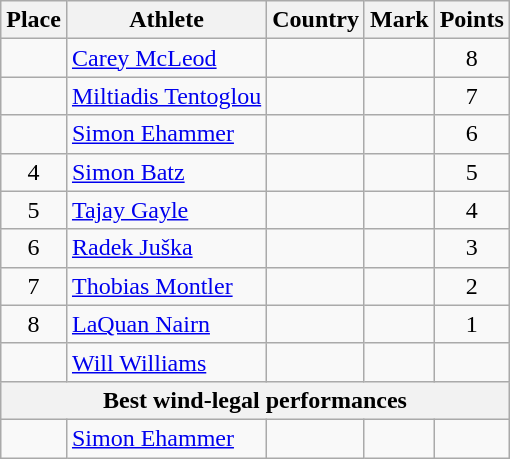<table class="wikitable mw-datatable sortable">
<tr>
<th>Place</th>
<th>Athlete</th>
<th>Country</th>
<th>Mark</th>
<th>Points</th>
</tr>
<tr>
<td align=center></td>
<td><a href='#'>Carey McLeod</a></td>
<td></td>
<td> </td>
<td align=center>8</td>
</tr>
<tr>
<td align=center></td>
<td><a href='#'>Miltiadis Tentoglou</a></td>
<td></td>
<td> </td>
<td align=center>7</td>
</tr>
<tr>
<td align=center></td>
<td><a href='#'>Simon Ehammer</a></td>
<td></td>
<td> </td>
<td align=center>6</td>
</tr>
<tr>
<td align=center>4</td>
<td><a href='#'>Simon Batz</a></td>
<td></td>
<td> </td>
<td align=center>5</td>
</tr>
<tr>
<td align=center>5</td>
<td><a href='#'>Tajay Gayle</a></td>
<td></td>
<td> </td>
<td align=center>4</td>
</tr>
<tr>
<td align=center>6</td>
<td><a href='#'>Radek Juška</a></td>
<td></td>
<td> </td>
<td align=center>3</td>
</tr>
<tr>
<td align=center>7</td>
<td><a href='#'>Thobias Montler</a></td>
<td></td>
<td> </td>
<td align=center>2</td>
</tr>
<tr>
<td align=center>8</td>
<td><a href='#'>LaQuan Nairn</a></td>
<td></td>
<td> </td>
<td align=center>1</td>
</tr>
<tr>
<td align=center></td>
<td><a href='#'>Will Williams</a></td>
<td></td>
<td></td>
<td align=center></td>
</tr>
<tr>
<th align=center colspan=5[object Object]true>Best wind-legal performances</th>
</tr>
<tr>
<td align=center></td>
<td><a href='#'>Simon Ehammer</a></td>
<td></td>
<td> </td>
<td align=center></td>
</tr>
</table>
